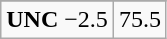<table class="wikitable">
<tr align="center">
</tr>
<tr align="center">
<td><strong>UNC</strong> −2.5</td>
<td>75.5</td>
</tr>
</table>
